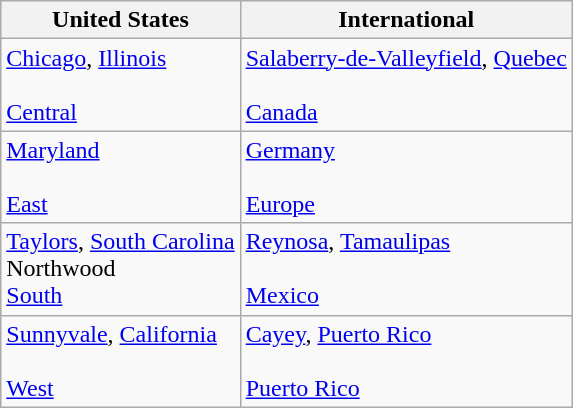<table class="wikitable">
<tr>
<th>United States</th>
<th>International</th>
</tr>
<tr>
<td> <a href='#'>Chicago</a>, <a href='#'>Illinois</a><br><br><a href='#'>Central</a></td>
<td> <a href='#'>Salaberry-de-Valleyfield</a>, <a href='#'>Quebec</a><br><br><a href='#'>Canada</a></td>
</tr>
<tr>
<td> <a href='#'>Maryland</a><br><br><a href='#'>East</a></td>
<td> <a href='#'>Germany</a><br><br><a href='#'>Europe</a></td>
</tr>
<tr>
<td> <a href='#'>Taylors</a>, <a href='#'>South Carolina</a><br>Northwood<br><a href='#'>South</a></td>
<td> <a href='#'>Reynosa</a>, <a href='#'>Tamaulipas</a><br><br><a href='#'>Mexico</a></td>
</tr>
<tr>
<td> <a href='#'>Sunnyvale</a>, <a href='#'>California</a><br><br><a href='#'>West</a></td>
<td> <a href='#'>Cayey</a>, <a href='#'>Puerto Rico</a><br><br><a href='#'>Puerto Rico</a></td>
</tr>
</table>
